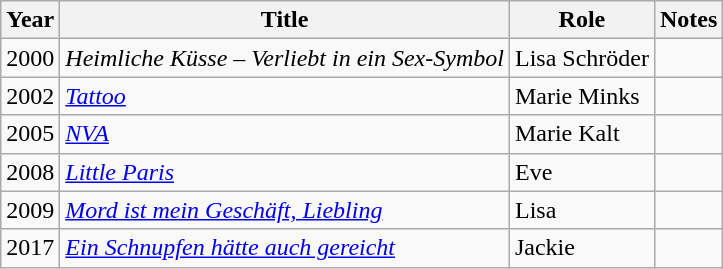<table class="wikitable sortable">
<tr>
<th>Year</th>
<th>Title</th>
<th>Role</th>
<th class="unsortable">Notes</th>
</tr>
<tr>
<td>2000</td>
<td><em>Heimliche Küsse – Verliebt in ein Sex-Symbol</em></td>
<td>Lisa Schröder</td>
<td></td>
</tr>
<tr>
<td>2002</td>
<td><em><a href='#'>Tattoo</a></em></td>
<td>Marie Minks</td>
<td></td>
</tr>
<tr>
<td>2005</td>
<td><em><a href='#'>NVA</a></em></td>
<td>Marie Kalt</td>
<td></td>
</tr>
<tr>
<td>2008</td>
<td><em><a href='#'>Little Paris</a></em></td>
<td>Eve</td>
<td></td>
</tr>
<tr>
<td>2009</td>
<td><em><a href='#'>Mord ist mein Geschäft, Liebling</a></em></td>
<td>Lisa</td>
<td></td>
</tr>
<tr>
<td>2017</td>
<td><em><a href='#'>Ein Schnupfen hätte auch gereicht</a></em></td>
<td>Jackie</td>
<td></td>
</tr>
</table>
